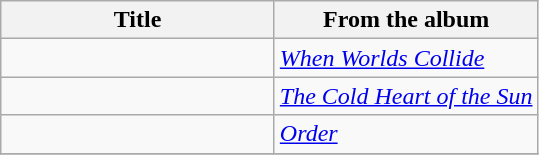<table class="wikitable" border="2">
<tr>
<th width="175">Title</th>
<th>From the album</th>
</tr>
<tr>
<td></td>
<td><em><a href='#'>When Worlds Collide</a></em></td>
</tr>
<tr>
<td></td>
<td><em><a href='#'>The Cold Heart of the Sun</a></em></td>
</tr>
<tr>
<td></td>
<td><em><a href='#'>Order</a></em></td>
</tr>
<tr>
</tr>
</table>
